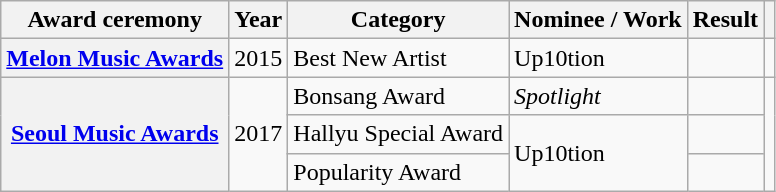<table class="wikitable plainrowheaders sortable">
<tr>
<th scope="col">Award ceremony</th>
<th scope="col">Year</th>
<th scope="col">Category</th>
<th scope="col">Nominee / Work</th>
<th scope="col">Result</th>
<th scope="col" class="unsortable"></th>
</tr>
<tr>
<th scope="row"><a href='#'>Melon Music Awards</a></th>
<td style="text-align:center">2015</td>
<td>Best New Artist</td>
<td>Up10tion</td>
<td></td>
<td style="text-align:center"></td>
</tr>
<tr>
<th scope="row" rowspan="3"><a href='#'>Seoul Music Awards</a></th>
<td rowspan="3" style="text-align:center">2017</td>
<td>Bonsang Award</td>
<td><em>Spotlight</em></td>
<td></td>
<td rowspan="3" style="text-align:center"></td>
</tr>
<tr>
<td>Hallyu Special Award</td>
<td rowspan="2">Up10tion</td>
<td></td>
</tr>
<tr>
<td>Popularity Award</td>
<td></td>
</tr>
</table>
